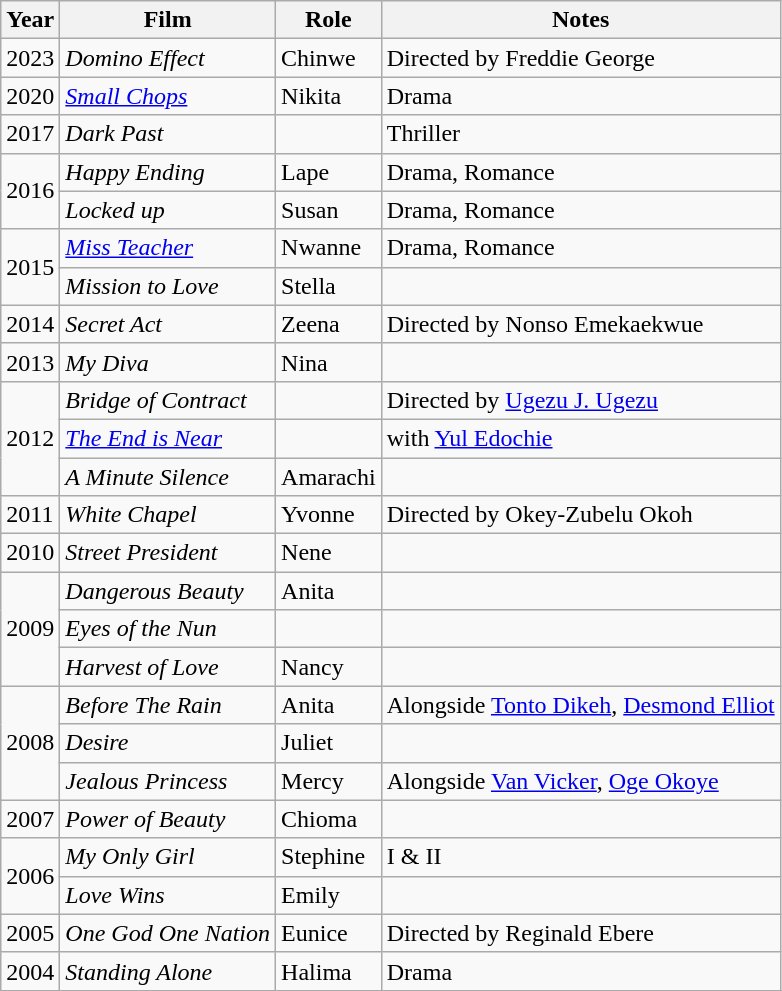<table class="wikitable">
<tr>
<th>Year</th>
<th>Film</th>
<th>Role</th>
<th>Notes</th>
</tr>
<tr>
<td>2023</td>
<td><em>Domino Effect</em></td>
<td>Chinwe</td>
<td>Directed by Freddie George</td>
</tr>
<tr>
<td>2020</td>
<td><em><a href='#'>Small Chops</a></em></td>
<td>Nikita</td>
<td>Drama</td>
</tr>
<tr>
<td>2017</td>
<td><em>Dark Past</em></td>
<td></td>
<td>Thriller</td>
</tr>
<tr>
<td rowspan="2">2016</td>
<td><em>Happy Ending</em></td>
<td>Lape</td>
<td>Drama, Romance</td>
</tr>
<tr>
<td><em>Locked up</em></td>
<td>Susan</td>
<td>Drama, Romance</td>
</tr>
<tr>
<td rowspan="2">2015</td>
<td><em><a href='#'>Miss Teacher</a></em></td>
<td>Nwanne</td>
<td>Drama, Romance</td>
</tr>
<tr>
<td><em>Mission to Love</em></td>
<td>Stella</td>
<td></td>
</tr>
<tr>
<td>2014</td>
<td><em>Secret Act</em></td>
<td>Zeena</td>
<td>Directed by Nonso Emekaekwue</td>
</tr>
<tr>
<td>2013</td>
<td><em>My Diva</em></td>
<td>Nina</td>
<td></td>
</tr>
<tr>
<td rowspan="3">2012</td>
<td><em>Bridge of Contract</em></td>
<td></td>
<td>Directed by <a href='#'>Ugezu J. Ugezu</a></td>
</tr>
<tr>
<td><em><a href='#'>The End is Near</a></em></td>
<td></td>
<td>with <a href='#'>Yul Edochie</a></td>
</tr>
<tr>
<td><em>A Minute Silence</em></td>
<td>Amarachi</td>
<td></td>
</tr>
<tr>
<td>2011</td>
<td><em>White Chapel</em></td>
<td>Yvonne</td>
<td>Directed by Okey-Zubelu Okoh</td>
</tr>
<tr>
<td>2010</td>
<td><em>Street President</em></td>
<td>Nene</td>
<td></td>
</tr>
<tr>
<td rowspan="3">2009</td>
<td><em>Dangerous Beauty</em></td>
<td>Anita</td>
<td></td>
</tr>
<tr>
<td><em>Eyes of the Nun</em></td>
<td></td>
<td></td>
</tr>
<tr>
<td><em>Harvest of Love</em></td>
<td>Nancy</td>
<td></td>
</tr>
<tr>
<td rowspan="3">2008</td>
<td><em>Before The Rain</em></td>
<td>Anita</td>
<td>Alongside <a href='#'>Tonto Dikeh</a>, <a href='#'>Desmond Elliot</a></td>
</tr>
<tr>
<td><em>Desire</em></td>
<td>Juliet</td>
<td></td>
</tr>
<tr>
<td><em>Jealous Princess</em></td>
<td>Mercy</td>
<td>Alongside <a href='#'>Van Vicker</a>, <a href='#'>Oge Okoye</a></td>
</tr>
<tr>
<td>2007</td>
<td><em>Power of Beauty</em></td>
<td>Chioma</td>
<td></td>
</tr>
<tr>
<td rowspan="2">2006</td>
<td><em>My Only Girl</em></td>
<td>Stephine</td>
<td>I & II</td>
</tr>
<tr>
<td><em>Love Wins</em></td>
<td>Emily</td>
<td></td>
</tr>
<tr>
<td>2005</td>
<td><em>One God One Nation</em></td>
<td>Eunice</td>
<td>Directed by Reginald Ebere</td>
</tr>
<tr>
<td>2004</td>
<td><em>Standing Alone</em></td>
<td>Halima</td>
<td>Drama</td>
</tr>
<tr>
</tr>
</table>
